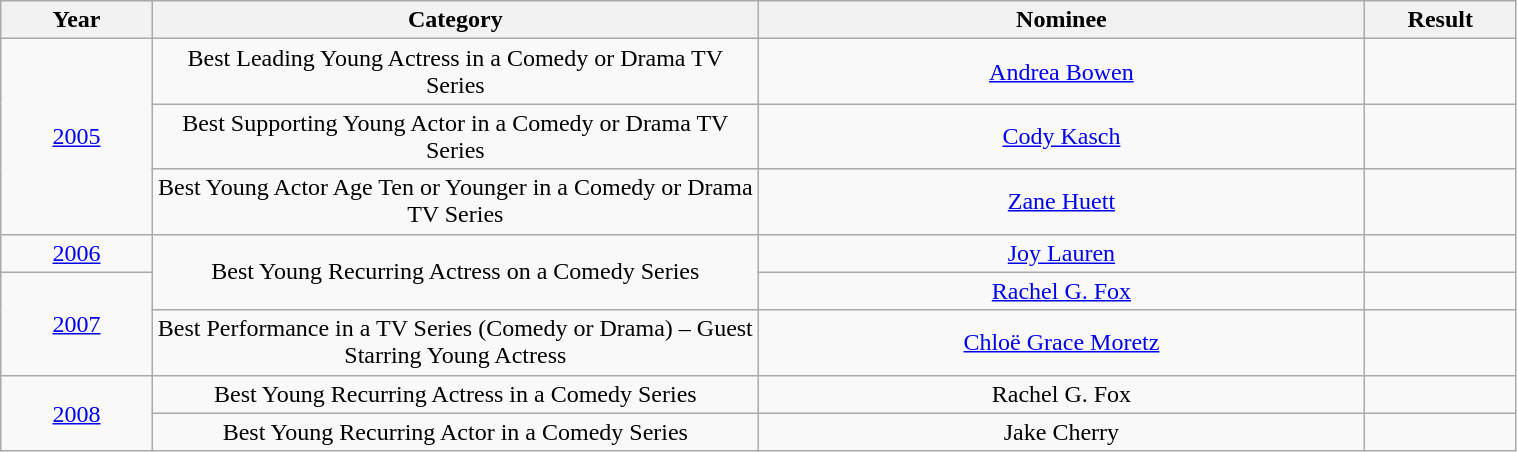<table class="wikitable" width="80%">
<tr>
<th width="10%">Year</th>
<th width="40%">Category</th>
<th width="40%">Nominee</th>
<th width="10%">Result</th>
</tr>
<tr>
<td rowspan="3" align="center"><a href='#'>2005</a></td>
<td align="center">Best Leading Young Actress in a Comedy or Drama TV Series</td>
<td align="center"><a href='#'>Andrea Bowen</a></td>
<td></td>
</tr>
<tr>
<td align="center">Best Supporting Young Actor in a Comedy or Drama TV Series</td>
<td align="center"><a href='#'>Cody Kasch</a></td>
<td></td>
</tr>
<tr>
<td align="center">Best Young Actor Age Ten or Younger in a Comedy or Drama TV Series</td>
<td align="center"><a href='#'>Zane Huett</a></td>
<td></td>
</tr>
<tr>
<td align="center"><a href='#'>2006</a></td>
<td rowspan="2" align="center">Best Young Recurring Actress on a Comedy Series</td>
<td align="center"><a href='#'>Joy Lauren</a></td>
<td></td>
</tr>
<tr>
<td rowspan="2" align="center"><a href='#'>2007</a></td>
<td align="center"><a href='#'>Rachel G. Fox</a></td>
<td></td>
</tr>
<tr>
<td align="center">Best Performance in a TV Series (Comedy or Drama) – Guest Starring Young Actress</td>
<td align="center"><a href='#'>Chloë Grace Moretz</a></td>
<td></td>
</tr>
<tr>
<td rowspan="2" align="center"><a href='#'>2008</a></td>
<td align="center">Best Young Recurring Actress in a Comedy Series</td>
<td align="center">Rachel G. Fox</td>
<td></td>
</tr>
<tr>
<td align="center">Best Young Recurring Actor in a Comedy Series</td>
<td align="center">Jake Cherry</td>
<td></td>
</tr>
</table>
